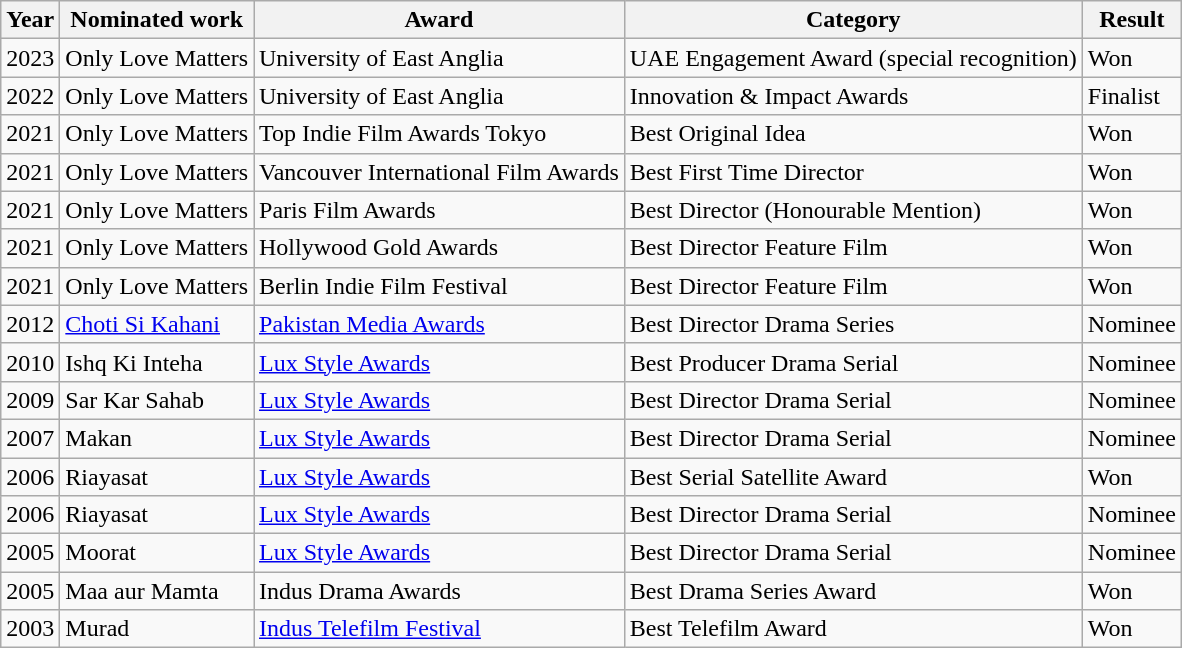<table class="wikitable style">
<tr>
<th>Year</th>
<th>Nominated work</th>
<th>Award</th>
<th>Category</th>
<th>Result</th>
</tr>
<tr>
<td>2023</td>
<td>Only Love Matters</td>
<td>University of East Anglia</td>
<td>UAE Engagement Award (special recognition)</td>
<td>Won</td>
</tr>
<tr>
<td>2022</td>
<td>Only Love Matters</td>
<td>University of East Anglia</td>
<td>Innovation & Impact Awards</td>
<td>Finalist</td>
</tr>
<tr>
<td>2021</td>
<td>Only Love Matters</td>
<td>Top Indie Film Awards Tokyo</td>
<td>Best Original Idea</td>
<td>Won</td>
</tr>
<tr>
<td>2021</td>
<td>Only Love Matters</td>
<td>Vancouver International Film Awards</td>
<td>Best First Time Director</td>
<td>Won</td>
</tr>
<tr>
<td>2021</td>
<td>Only Love Matters</td>
<td>Paris Film Awards</td>
<td>Best Director (Honourable Mention)</td>
<td>Won</td>
</tr>
<tr>
<td>2021</td>
<td>Only Love Matters</td>
<td>Hollywood Gold Awards</td>
<td>Best Director Feature Film</td>
<td>Won</td>
</tr>
<tr>
<td>2021</td>
<td>Only Love Matters</td>
<td>Berlin Indie Film Festival</td>
<td>Best Director Feature Film</td>
<td>Won</td>
</tr>
<tr>
<td>2012</td>
<td><a href='#'>Choti Si Kahani</a></td>
<td><a href='#'>Pakistan Media Awards</a></td>
<td>Best Director Drama Series</td>
<td>Nominee</td>
</tr>
<tr>
<td>2010</td>
<td>Ishq Ki Inteha</td>
<td><a href='#'>Lux Style Awards</a></td>
<td>Best Producer Drama Serial</td>
<td>Nominee</td>
</tr>
<tr>
<td>2009</td>
<td>Sar Kar Sahab</td>
<td><a href='#'>Lux Style Awards</a></td>
<td>Best Director Drama Serial</td>
<td>Nominee</td>
</tr>
<tr>
<td>2007</td>
<td>Makan</td>
<td><a href='#'>Lux Style Awards</a></td>
<td>Best Director Drama Serial</td>
<td>Nominee</td>
</tr>
<tr>
<td>2006</td>
<td>Riayasat</td>
<td><a href='#'>Lux Style Awards</a></td>
<td>Best Serial Satellite Award</td>
<td>Won</td>
</tr>
<tr>
<td>2006</td>
<td>Riayasat</td>
<td><a href='#'>Lux Style Awards</a></td>
<td>Best Director Drama Serial</td>
<td>Nominee</td>
</tr>
<tr>
<td>2005</td>
<td>Moorat</td>
<td><a href='#'>Lux Style Awards</a></td>
<td>Best Director Drama Serial</td>
<td>Nominee</td>
</tr>
<tr>
<td>2005</td>
<td>Maa aur Mamta</td>
<td>Indus Drama Awards</td>
<td>Best Drama Series Award</td>
<td>Won</td>
</tr>
<tr>
<td>2003</td>
<td>Murad</td>
<td><a href='#'>Indus Telefilm Festival</a></td>
<td>Best Telefilm Award</td>
<td>Won</td>
</tr>
</table>
